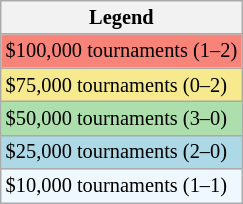<table class="wikitable" style="font-size:85%">
<tr>
<th>Legend</th>
</tr>
<tr style="background:#f88379;">
<td>$100,000 tournaments (1–2)</td>
</tr>
<tr style="background:#f7e98e;">
<td>$75,000  tournaments (0–2)</td>
</tr>
<tr style="background:#addfad;">
<td>$50,000  tournaments (3–0)</td>
</tr>
<tr style="background:lightblue;">
<td>$25,000 tournaments (2–0)</td>
</tr>
<tr style="background:#f0f8ff;">
<td>$10,000 tournaments (1–1)</td>
</tr>
</table>
